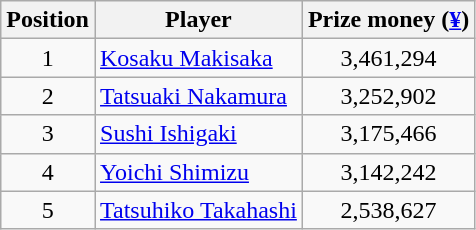<table class="wikitable">
<tr>
<th>Position</th>
<th>Player</th>
<th>Prize money (<a href='#'>¥</a>)</th>
</tr>
<tr>
<td align=center>1</td>
<td> <a href='#'>Kosaku Makisaka</a></td>
<td align=center>3,461,294</td>
</tr>
<tr>
<td align=center>2</td>
<td> <a href='#'>Tatsuaki Nakamura</a></td>
<td align=center>3,252,902</td>
</tr>
<tr>
<td align=center>3</td>
<td> <a href='#'>Sushi Ishigaki</a></td>
<td align=center>3,175,466</td>
</tr>
<tr>
<td align=center>4</td>
<td> <a href='#'>Yoichi Shimizu</a></td>
<td align=center>3,142,242</td>
</tr>
<tr>
<td align=center>5</td>
<td> <a href='#'>Tatsuhiko Takahashi</a></td>
<td align=center>2,538,627</td>
</tr>
</table>
